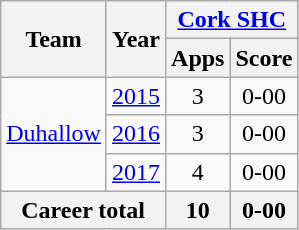<table class="wikitable" style="text-align:center">
<tr>
<th rowspan="2">Team</th>
<th rowspan="2">Year</th>
<th colspan="2"><a href='#'>Cork SHC</a></th>
</tr>
<tr>
<th>Apps</th>
<th>Score</th>
</tr>
<tr>
<td rowspan="3"><a href='#'>Duhallow</a></td>
<td><a href='#'>2015</a></td>
<td>3</td>
<td>0-00</td>
</tr>
<tr>
<td><a href='#'>2016</a></td>
<td>3</td>
<td>0-00</td>
</tr>
<tr>
<td><a href='#'>2017</a></td>
<td>4</td>
<td>0-00</td>
</tr>
<tr>
<th colspan="2">Career total</th>
<th>10</th>
<th>0-00</th>
</tr>
</table>
